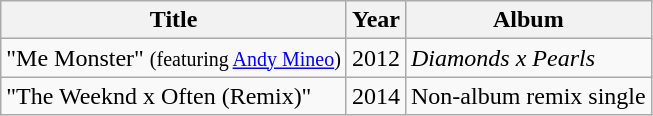<table class="wikitable">
<tr>
<th>Title</th>
<th>Year</th>
<th>Album</th>
</tr>
<tr>
<td>"Me Monster" <small>(featuring <a href='#'>Andy Mineo</a>)</small></td>
<td>2012</td>
<td><em>Diamonds x Pearls</em></td>
</tr>
<tr>
<td>"The Weeknd x Often (Remix)"</td>
<td>2014</td>
<td>Non-album remix single</td>
</tr>
</table>
